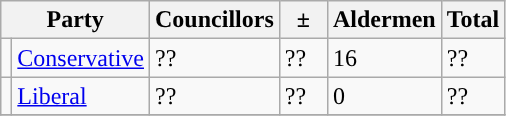<table class="wikitable">
<tr>
<th colspan="2">Party</th>
<th>Councillors</th>
<th>  ±  </th>
<th>Aldermen</th>
<th>Total</th>
</tr>
<tr>
<td style="background-color: "></td>
<td><a href='#'>Conservative</a></td>
<td>??</td>
<td>??</td>
<td>16</td>
<td>??</td>
</tr>
<tr>
<td style="background-color: "></td>
<td><a href='#'>Liberal</a></td>
<td>??</td>
<td>??</td>
<td>0</td>
<td>??</td>
</tr>
<tr>
</tr>
</table>
